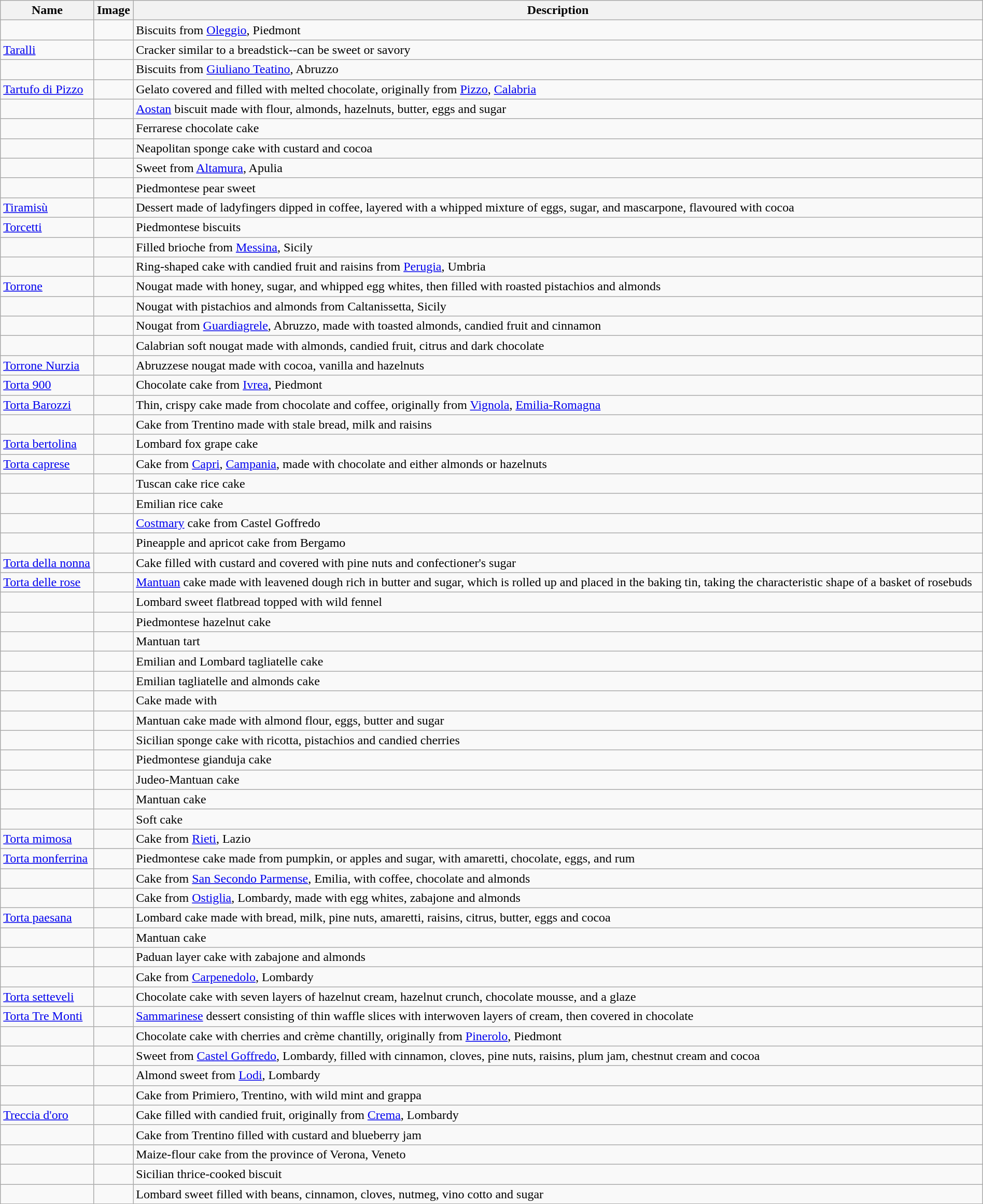<table class="wikitable sortable" width="100%">
<tr>
<th>Name</th>
<th class="unsortable">Image</th>
<th>Description</th>
</tr>
<tr>
<td></td>
<td></td>
<td>Biscuits from <a href='#'>Oleggio</a>, Piedmont</td>
</tr>
<tr>
<td><a href='#'>Taralli</a></td>
<td></td>
<td>Cracker similar to a breadstick--can be sweet or savory</td>
</tr>
<tr>
<td></td>
<td></td>
<td>Biscuits from <a href='#'>Giuliano Teatino</a>, Abruzzo</td>
</tr>
<tr>
<td><a href='#'>Tartufo di Pizzo</a></td>
<td></td>
<td>Gelato covered and filled with melted chocolate, originally from <a href='#'>Pizzo</a>, <a href='#'>Calabria</a></td>
</tr>
<tr>
<td></td>
<td></td>
<td><a href='#'>Aostan</a> biscuit made with flour, almonds, hazelnuts, butter, eggs and sugar</td>
</tr>
<tr>
<td></td>
<td></td>
<td>Ferrarese chocolate cake</td>
</tr>
<tr>
<td></td>
<td></td>
<td>Neapolitan sponge cake with custard and cocoa</td>
</tr>
<tr>
<td></td>
<td></td>
<td>Sweet from <a href='#'>Altamura</a>, Apulia</td>
</tr>
<tr>
<td></td>
<td></td>
<td>Piedmontese pear sweet</td>
</tr>
<tr>
<td><a href='#'>Tiramisù</a></td>
<td></td>
<td>Dessert made of ladyfingers dipped in coffee, layered with a whipped mixture of eggs, sugar, and mascarpone, flavoured with cocoa</td>
</tr>
<tr>
<td><a href='#'>Torcetti</a></td>
<td></td>
<td>Piedmontese biscuits</td>
</tr>
<tr>
<td></td>
<td></td>
<td>Filled brioche from <a href='#'>Messina</a>, Sicily</td>
</tr>
<tr>
<td></td>
<td></td>
<td>Ring-shaped cake with candied fruit and raisins from <a href='#'>Perugia</a>, Umbria</td>
</tr>
<tr>
<td><a href='#'>Torrone</a></td>
<td></td>
<td>Nougat made with honey, sugar, and whipped egg whites, then filled with roasted pistachios and almonds</td>
</tr>
<tr>
<td></td>
<td></td>
<td>Nougat with pistachios and almonds from Caltanissetta, Sicily</td>
</tr>
<tr>
<td></td>
<td></td>
<td>Nougat from <a href='#'>Guardiagrele</a>, Abruzzo, made with toasted almonds, candied fruit and cinnamon</td>
</tr>
<tr>
<td></td>
<td></td>
<td>Calabrian soft nougat made with almonds, candied fruit, citrus and dark chocolate</td>
</tr>
<tr>
<td><a href='#'>Torrone Nurzia</a></td>
<td></td>
<td>Abruzzese nougat made with cocoa, vanilla and hazelnuts</td>
</tr>
<tr>
<td><a href='#'>Torta 900</a></td>
<td></td>
<td>Chocolate cake from <a href='#'>Ivrea</a>, Piedmont</td>
</tr>
<tr>
<td><a href='#'>Torta Barozzi</a></td>
<td></td>
<td>Thin, crispy cake made from chocolate and coffee, originally from <a href='#'>Vignola</a>, <a href='#'>Emilia-Romagna</a></td>
</tr>
<tr>
<td></td>
<td></td>
<td>Cake from Trentino made with stale bread, milk and raisins</td>
</tr>
<tr>
<td><a href='#'>Torta bertolina</a></td>
<td></td>
<td>Lombard fox grape cake</td>
</tr>
<tr>
<td><a href='#'>Torta caprese</a></td>
<td></td>
<td>Cake from <a href='#'>Capri</a>, <a href='#'>Campania</a>, made with chocolate and either almonds or hazelnuts</td>
</tr>
<tr>
<td></td>
<td></td>
<td>Tuscan cake rice cake</td>
</tr>
<tr>
<td></td>
<td></td>
<td>Emilian rice cake</td>
</tr>
<tr>
<td></td>
<td></td>
<td><a href='#'>Costmary</a> cake from Castel Goffredo</td>
</tr>
<tr>
<td></td>
<td></td>
<td>Pineapple and apricot cake from Bergamo</td>
</tr>
<tr>
<td><a href='#'>Torta della nonna</a></td>
<td></td>
<td>Cake filled with custard and covered with pine nuts and confectioner's sugar</td>
</tr>
<tr>
<td><a href='#'>Torta delle rose</a></td>
<td></td>
<td><a href='#'>Mantuan</a> cake made with leavened dough rich in butter and sugar, which is rolled up and placed in the baking tin, taking the characteristic shape of a basket of rosebuds</td>
</tr>
<tr>
<td></td>
<td></td>
<td>Lombard sweet flatbread topped with wild fennel</td>
</tr>
<tr>
<td></td>
<td></td>
<td>Piedmontese hazelnut cake</td>
</tr>
<tr>
<td></td>
<td></td>
<td>Mantuan tart</td>
</tr>
<tr>
<td></td>
<td></td>
<td>Emilian and Lombard tagliatelle cake</td>
</tr>
<tr>
<td></td>
<td></td>
<td>Emilian tagliatelle and almonds cake</td>
</tr>
<tr>
<td></td>
<td></td>
<td>Cake made with </td>
</tr>
<tr>
<td></td>
<td></td>
<td>Mantuan cake made with almond flour, eggs, butter and sugar</td>
</tr>
<tr>
<td></td>
<td></td>
<td>Sicilian sponge cake with ricotta, pistachios and candied cherries</td>
</tr>
<tr>
<td></td>
<td></td>
<td>Piedmontese gianduja cake</td>
</tr>
<tr>
<td></td>
<td></td>
<td>Judeo-Mantuan cake</td>
</tr>
<tr>
<td></td>
<td></td>
<td>Mantuan cake</td>
</tr>
<tr>
<td></td>
<td></td>
<td>Soft cake</td>
</tr>
<tr>
<td><a href='#'>Torta mimosa</a></td>
<td></td>
<td>Cake from <a href='#'>Rieti</a>, Lazio</td>
</tr>
<tr>
<td><a href='#'>Torta monferrina</a></td>
<td></td>
<td>Piedmontese cake made from pumpkin, or apples and sugar, with amaretti, chocolate, eggs, and rum</td>
</tr>
<tr>
<td></td>
<td></td>
<td>Cake from <a href='#'>San Secondo Parmense</a>, Emilia, with coffee, chocolate and almonds</td>
</tr>
<tr>
<td></td>
<td></td>
<td>Cake from <a href='#'>Ostiglia</a>, Lombardy, made with egg whites, zabajone and almonds</td>
</tr>
<tr>
<td><a href='#'>Torta paesana</a></td>
<td></td>
<td>Lombard cake made with bread, milk, pine nuts, amaretti, raisins, citrus, butter, eggs and cocoa</td>
</tr>
<tr>
<td></td>
<td></td>
<td>Mantuan cake</td>
</tr>
<tr>
<td></td>
<td></td>
<td>Paduan layer cake with zabajone and almonds</td>
</tr>
<tr>
<td></td>
<td></td>
<td>Cake from <a href='#'>Carpenedolo</a>, Lombardy</td>
</tr>
<tr>
<td><a href='#'>Torta setteveli</a></td>
<td></td>
<td>Chocolate cake with seven layers of hazelnut cream, hazelnut crunch, chocolate mousse, and a glaze</td>
</tr>
<tr>
<td><a href='#'>Torta Tre Monti</a></td>
<td></td>
<td><a href='#'>Sammarinese</a> dessert consisting of thin waffle slices with interwoven layers of cream, then covered in chocolate</td>
</tr>
<tr>
<td></td>
<td></td>
<td>Chocolate cake with cherries and crème chantilly, originally from <a href='#'>Pinerolo</a>, Piedmont</td>
</tr>
<tr>
<td></td>
<td></td>
<td>Sweet from <a href='#'>Castel Goffredo</a>, Lombardy, filled with cinnamon, cloves, pine nuts, raisins, plum jam, chestnut cream and cocoa</td>
</tr>
<tr>
<td></td>
<td></td>
<td>Almond sweet from <a href='#'>Lodi</a>, Lombardy</td>
</tr>
<tr>
<td></td>
<td></td>
<td>Cake from Primiero, Trentino, with wild mint and grappa</td>
</tr>
<tr>
<td><a href='#'>Treccia d'oro</a></td>
<td></td>
<td>Cake filled with candied fruit, originally from <a href='#'>Crema</a>, Lombardy</td>
</tr>
<tr>
<td></td>
<td></td>
<td>Cake from Trentino filled with custard and blueberry jam</td>
</tr>
<tr>
<td></td>
<td></td>
<td>Maize-flour cake from the province of Verona, Veneto</td>
</tr>
<tr>
<td></td>
<td></td>
<td>Sicilian thrice-cooked biscuit</td>
</tr>
<tr>
<td></td>
<td></td>
<td>Lombard sweet filled with beans, cinnamon, cloves, nutmeg, vino cotto and sugar</td>
</tr>
</table>
